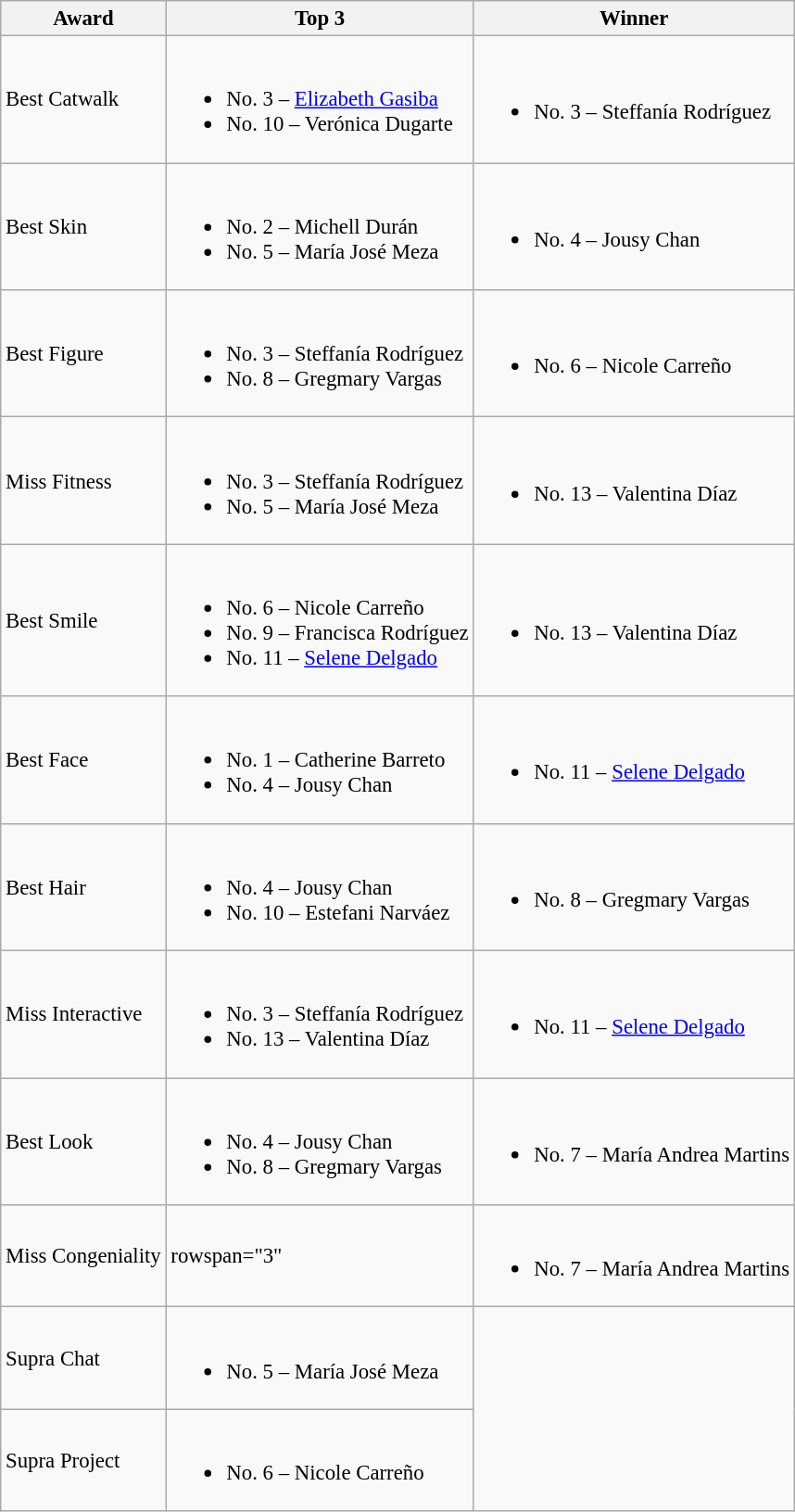<table class="wikitable sortable" style="font-size: 95%;">
<tr>
<th>Award</th>
<th>Top 3</th>
<th>Winner</th>
</tr>
<tr>
<td>Best Catwalk</td>
<td><br><ul><li>No. 3 – <a href='#'>Elizabeth Gasiba</a></li><li>No. 10 – Verónica Dugarte</li></ul></td>
<td><br><ul><li>No. 3 – Steffanía Rodríguez</li></ul></td>
</tr>
<tr>
<td>Best Skin</td>
<td><br><ul><li>No. 2 – Michell Durán</li><li>No. 5 – María José Meza</li></ul></td>
<td><br><ul><li>No. 4 – Jousy Chan</li></ul></td>
</tr>
<tr>
<td>Best Figure</td>
<td><br><ul><li>No. 3 – Steffanía Rodríguez</li><li>No. 8 –  Gregmary Vargas</li></ul></td>
<td><br><ul><li>No. 6 – Nicole Carreño</li></ul></td>
</tr>
<tr>
<td>Miss Fitness</td>
<td><br><ul><li>No. 3 – Steffanía Rodríguez</li><li>No. 5 – María José Meza</li></ul></td>
<td><br><ul><li>No. 13 – Valentina Díaz</li></ul></td>
</tr>
<tr>
<td>Best Smile</td>
<td><br><ul><li>No. 6 – Nicole Carreño</li><li>No. 9 – Francisca Rodríguez</li><li>No. 11 – <a href='#'>Selene Delgado</a></li></ul></td>
<td><br><ul><li>No. 13 – Valentina Díaz</li></ul></td>
</tr>
<tr>
<td>Best Face</td>
<td><br><ul><li>No. 1 – Catherine Barreto</li><li>No. 4 – Jousy Chan</li></ul></td>
<td><br><ul><li>No. 11 – <a href='#'>Selene Delgado</a></li></ul></td>
</tr>
<tr>
<td>Best Hair</td>
<td><br><ul><li>No. 4 – Jousy Chan</li><li>No. 10 – Estefani Narváez</li></ul></td>
<td><br><ul><li>No. 8 – Gregmary Vargas</li></ul></td>
</tr>
<tr>
<td>Miss Interactive</td>
<td><br><ul><li>No. 3 – Steffanía Rodríguez</li><li>No. 13 – Valentina Díaz</li></ul></td>
<td><br><ul><li>No. 11 – <a href='#'>Selene Delgado</a></li></ul></td>
</tr>
<tr>
<td>Best Look</td>
<td><br><ul><li>No. 4 – Jousy Chan</li><li>No. 8 –  Gregmary Vargas</li></ul></td>
<td><br><ul><li>No. 7 – María Andrea Martins</li></ul></td>
</tr>
<tr>
<td>Miss Congeniality</td>
<td>rowspan="3" </td>
<td><br><ul><li>No. 7 – María Andrea Martins</li></ul></td>
</tr>
<tr>
<td>Supra Chat</td>
<td><br><ul><li>No. 5 – María José Meza</li></ul></td>
</tr>
<tr>
<td>Supra Project</td>
<td><br><ul><li>No. 6 – Nicole Carreño</li></ul></td>
</tr>
</table>
